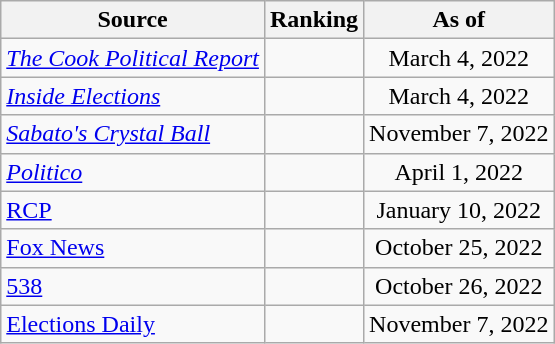<table class="wikitable" style="text-align:center">
<tr>
<th>Source</th>
<th>Ranking</th>
<th>As of</th>
</tr>
<tr>
<td align=left><em><a href='#'>The Cook Political Report</a></em></td>
<td></td>
<td>March 4, 2022</td>
</tr>
<tr>
<td align=left><em><a href='#'>Inside Elections</a></em></td>
<td></td>
<td>March 4, 2022</td>
</tr>
<tr>
<td align=left><em><a href='#'>Sabato's Crystal Ball</a></em></td>
<td></td>
<td>November 7, 2022</td>
</tr>
<tr>
<td align="left"><em><a href='#'>Politico</a></em></td>
<td></td>
<td>April 1, 2022</td>
</tr>
<tr>
<td align=left><a href='#'>RCP</a></td>
<td></td>
<td>January 10, 2022</td>
</tr>
<tr>
<td align=left><a href='#'>Fox News</a></td>
<td></td>
<td>October 25, 2022</td>
</tr>
<tr>
<td align="left"><a href='#'>538</a></td>
<td></td>
<td>October 26, 2022</td>
</tr>
<tr>
<td align="left"><a href='#'>Elections Daily</a></td>
<td></td>
<td>November 7, 2022</td>
</tr>
</table>
